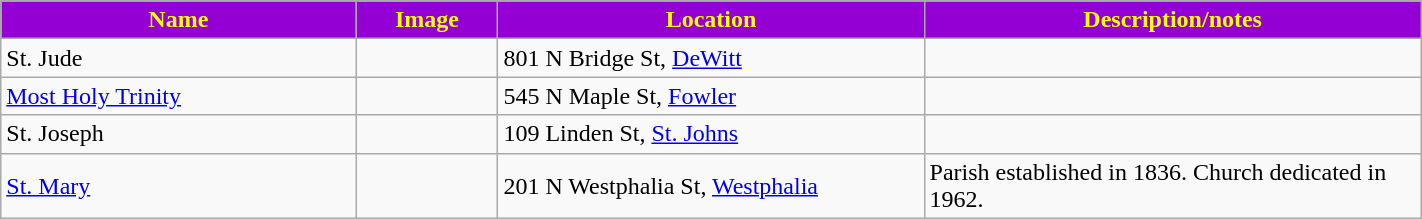<table class="wikitable sortable" style="width:75%">
<tr>
<th style="background:darkviolet; color:yellow;" width="25%"><strong>Name</strong></th>
<th style="background:darkviolet; color:yellow;" width="10%"><strong>Image</strong></th>
<th style="background:darkviolet; color:yellow;" width="30%"><strong>Location</strong></th>
<th style="background:darkviolet; color:yellow;" width="35%"><strong>Description/notes</strong></th>
</tr>
<tr>
<td>St. Jude</td>
<td></td>
<td>801 N Bridge St, <a href='#'>DeWitt</a></td>
<td></td>
</tr>
<tr>
<td><a href='#'>Most Holy Trinity</a></td>
<td></td>
<td>545 N Maple St, <a href='#'>Fowler</a></td>
<td></td>
</tr>
<tr>
<td>St. Joseph</td>
<td></td>
<td>109 Linden St, <a href='#'>St. Johns</a></td>
<td></td>
</tr>
<tr>
<td><a href='#'>St. Mary</a></td>
<td></td>
<td>201 N Westphalia St, <a href='#'>Westphalia</a></td>
<td>Parish established in 1836. Church dedicated in 1962.</td>
</tr>
</table>
